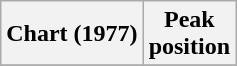<table class="wikitable sortable plainrowheaders" style="text-align:center">
<tr>
<th scope="col">Chart (1977)</th>
<th scope="col">Peak<br>position</th>
</tr>
<tr>
</tr>
</table>
